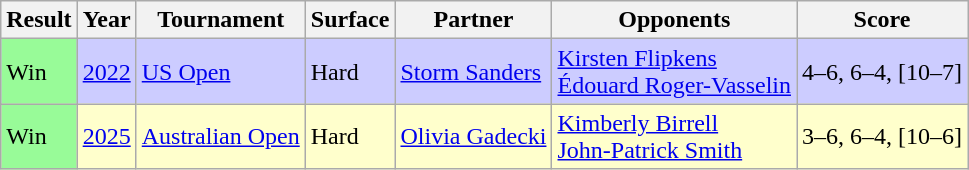<table class="sortable wikitable">
<tr>
<th>Result</th>
<th>Year</th>
<th>Tournament</th>
<th>Surface</th>
<th>Partner</th>
<th>Opponents</th>
<th class="unsortable">Score</th>
</tr>
<tr style="background:#CCCCFF;">
<td bgcolor=98FB98>Win</td>
<td><a href='#'>2022</a></td>
<td><a href='#'>US Open</a></td>
<td>Hard</td>
<td> <a href='#'>Storm Sanders</a></td>
<td> <a href='#'>Kirsten Flipkens</a><br> <a href='#'>Édouard Roger-Vasselin</a></td>
<td>4–6, 6–4, [10–7]</td>
</tr>
<tr style="background:#FFFFCC;">
<td bgcolor=98FB98>Win</td>
<td><a href='#'>2025</a></td>
<td><a href='#'>Australian Open</a></td>
<td>Hard</td>
<td> <a href='#'>Olivia Gadecki</a></td>
<td> <a href='#'>Kimberly Birrell</a><br> <a href='#'>John-Patrick Smith</a></td>
<td>3–6, 6–4, [10–6]</td>
</tr>
</table>
